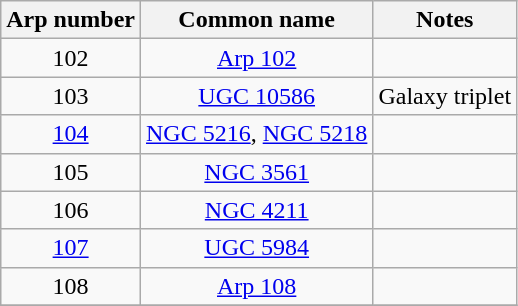<table class="wikitable" style="text-align:center;">
<tr>
<th>Arp number</th>
<th>Common name</th>
<th>Notes</th>
</tr>
<tr>
<td>102</td>
<td><a href='#'>Arp 102</a></td>
<td></td>
</tr>
<tr>
<td>103</td>
<td><a href='#'>UGC 10586</a></td>
<td>Galaxy triplet</td>
</tr>
<tr>
<td><a href='#'>104</a></td>
<td><a href='#'>NGC 5216</a>, <a href='#'>NGC 5218</a></td>
<td></td>
</tr>
<tr>
<td>105</td>
<td><a href='#'>NGC 3561</a></td>
<td></td>
</tr>
<tr>
<td>106</td>
<td><a href='#'>NGC 4211</a></td>
<td></td>
</tr>
<tr>
<td><a href='#'>107</a></td>
<td><a href='#'>UGC 5984</a></td>
<td></td>
</tr>
<tr>
<td>108</td>
<td><a href='#'>Arp 108</a></td>
<td></td>
</tr>
<tr>
</tr>
</table>
